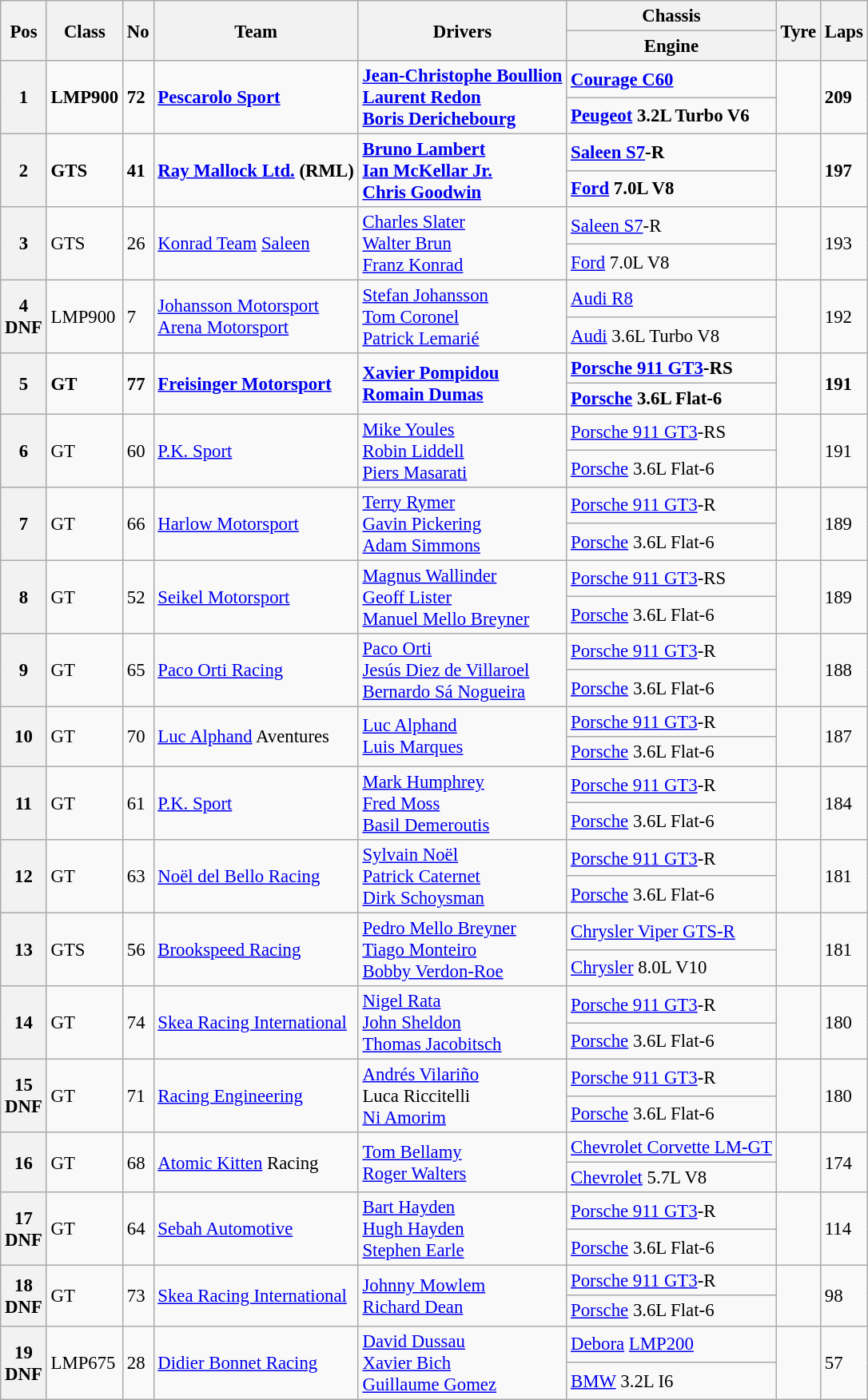<table class="wikitable" style="font-size: 95%;">
<tr>
<th rowspan=2>Pos</th>
<th rowspan=2>Class</th>
<th rowspan=2>No</th>
<th rowspan=2>Team</th>
<th rowspan=2>Drivers</th>
<th>Chassis</th>
<th rowspan=2>Tyre</th>
<th rowspan=2>Laps</th>
</tr>
<tr>
<th>Engine</th>
</tr>
<tr style="font-weight:bold">
<th rowspan=2>1</th>
<td rowspan=2>LMP900</td>
<td rowspan=2>72</td>
<td rowspan=2> <a href='#'>Pescarolo Sport</a></td>
<td rowspan=2> <a href='#'>Jean-Christophe Boullion</a><br> <a href='#'>Laurent Redon</a><br> <a href='#'>Boris Derichebourg</a></td>
<td><a href='#'>Courage C60</a></td>
<td rowspan=2></td>
<td rowspan=2>209</td>
</tr>
<tr style="font-weight:bold">
<td><a href='#'>Peugeot</a> 3.2L Turbo V6</td>
</tr>
<tr style="font-weight:bold">
<th rowspan=2>2</th>
<td rowspan=2>GTS</td>
<td rowspan=2>41</td>
<td rowspan=2> <a href='#'>Ray Mallock Ltd.</a> (RML)</td>
<td rowspan=2> <a href='#'>Bruno Lambert</a><br> <a href='#'>Ian McKellar Jr.</a><br> <a href='#'>Chris Goodwin</a></td>
<td><a href='#'>Saleen S7</a>-R</td>
<td rowspan=2></td>
<td rowspan=2>197</td>
</tr>
<tr style="font-weight:bold">
<td><a href='#'>Ford</a> 7.0L V8</td>
</tr>
<tr>
<th rowspan=2>3</th>
<td rowspan=2>GTS</td>
<td rowspan=2>26</td>
<td rowspan=2> <a href='#'>Konrad Team</a> <a href='#'>Saleen</a></td>
<td rowspan=2> <a href='#'>Charles Slater</a><br> <a href='#'>Walter Brun</a><br> <a href='#'>Franz Konrad</a></td>
<td><a href='#'>Saleen S7</a>-R</td>
<td rowspan=2></td>
<td rowspan=2>193</td>
</tr>
<tr>
<td><a href='#'>Ford</a> 7.0L V8</td>
</tr>
<tr>
<th rowspan=2>4<br>DNF</th>
<td rowspan=2>LMP900</td>
<td rowspan=2>7</td>
<td rowspan=2> <a href='#'>Johansson Motorsport</a><br> <a href='#'>Arena Motorsport</a></td>
<td rowspan=2> <a href='#'>Stefan Johansson</a><br> <a href='#'>Tom Coronel</a><br> <a href='#'>Patrick Lemarié</a></td>
<td><a href='#'>Audi R8</a></td>
<td rowspan=2></td>
<td rowspan=2>192</td>
</tr>
<tr>
<td><a href='#'>Audi</a> 3.6L Turbo V8</td>
</tr>
<tr style="font-weight:bold">
<th rowspan=2>5</th>
<td rowspan=2>GT</td>
<td rowspan=2>77</td>
<td rowspan=2> <a href='#'>Freisinger Motorsport</a></td>
<td rowspan=2> <a href='#'>Xavier Pompidou</a><br> <a href='#'>Romain Dumas</a></td>
<td><a href='#'>Porsche 911 GT3</a>-RS</td>
<td rowspan=2></td>
<td rowspan=2>191</td>
</tr>
<tr style="font-weight:bold">
<td><a href='#'>Porsche</a> 3.6L Flat-6</td>
</tr>
<tr>
<th rowspan=2>6</th>
<td rowspan=2>GT</td>
<td rowspan=2>60</td>
<td rowspan=2> <a href='#'>P.K. Sport</a></td>
<td rowspan=2> <a href='#'>Mike Youles</a><br> <a href='#'>Robin Liddell</a><br> <a href='#'>Piers Masarati</a></td>
<td><a href='#'>Porsche 911 GT3</a>-RS</td>
<td rowspan=2></td>
<td rowspan=2>191</td>
</tr>
<tr>
<td><a href='#'>Porsche</a> 3.6L Flat-6</td>
</tr>
<tr>
<th rowspan=2>7</th>
<td rowspan=2>GT</td>
<td rowspan=2>66</td>
<td rowspan=2> <a href='#'>Harlow Motorsport</a></td>
<td rowspan=2> <a href='#'>Terry Rymer</a><br> <a href='#'>Gavin Pickering</a><br> <a href='#'>Adam Simmons</a></td>
<td><a href='#'>Porsche 911 GT3</a>-R</td>
<td rowspan=2></td>
<td rowspan=2>189</td>
</tr>
<tr>
<td><a href='#'>Porsche</a> 3.6L Flat-6</td>
</tr>
<tr>
<th rowspan=2>8</th>
<td rowspan=2>GT</td>
<td rowspan=2>52</td>
<td rowspan=2> <a href='#'>Seikel Motorsport</a></td>
<td rowspan=2> <a href='#'>Magnus Wallinder</a><br> <a href='#'>Geoff Lister</a><br> <a href='#'>Manuel Mello Breyner</a></td>
<td><a href='#'>Porsche 911 GT3</a>-RS</td>
<td rowspan=2></td>
<td rowspan=2>189</td>
</tr>
<tr>
<td><a href='#'>Porsche</a> 3.6L Flat-6</td>
</tr>
<tr>
<th rowspan=2>9</th>
<td rowspan=2>GT</td>
<td rowspan=2>65</td>
<td rowspan=2> <a href='#'>Paco Orti Racing</a></td>
<td rowspan=2> <a href='#'>Paco Orti</a><br> <a href='#'>Jesús Diez de Villaroel</a><br> <a href='#'>Bernardo Sá Nogueira</a></td>
<td><a href='#'>Porsche 911 GT3</a>-R</td>
<td rowspan=2></td>
<td rowspan=2>188</td>
</tr>
<tr>
<td><a href='#'>Porsche</a> 3.6L Flat-6</td>
</tr>
<tr>
<th rowspan=2>10</th>
<td rowspan=2>GT</td>
<td rowspan=2>70</td>
<td rowspan=2> <a href='#'>Luc Alphand</a> Aventures</td>
<td rowspan=2> <a href='#'>Luc Alphand</a><br> <a href='#'>Luis Marques</a></td>
<td><a href='#'>Porsche 911 GT3</a>-R</td>
<td rowspan=2></td>
<td rowspan=2>187</td>
</tr>
<tr>
<td><a href='#'>Porsche</a> 3.6L Flat-6</td>
</tr>
<tr>
<th rowspan=2>11</th>
<td rowspan=2>GT</td>
<td rowspan=2>61</td>
<td rowspan=2> <a href='#'>P.K. Sport</a></td>
<td rowspan=2> <a href='#'>Mark Humphrey</a><br> <a href='#'>Fred Moss</a><br> <a href='#'>Basil Demeroutis</a></td>
<td><a href='#'>Porsche 911 GT3</a>-R</td>
<td rowspan=2></td>
<td rowspan=2>184</td>
</tr>
<tr>
<td><a href='#'>Porsche</a> 3.6L Flat-6</td>
</tr>
<tr>
<th rowspan=2>12</th>
<td rowspan=2>GT</td>
<td rowspan=2>63</td>
<td rowspan=2> <a href='#'>Noël del Bello Racing</a></td>
<td rowspan=2> <a href='#'>Sylvain Noël</a><br> <a href='#'>Patrick Caternet</a><br> <a href='#'>Dirk Schoysman</a></td>
<td><a href='#'>Porsche 911 GT3</a>-R</td>
<td rowspan=2></td>
<td rowspan=2>181</td>
</tr>
<tr>
<td><a href='#'>Porsche</a> 3.6L Flat-6</td>
</tr>
<tr>
<th rowspan=2>13</th>
<td rowspan=2>GTS</td>
<td rowspan=2>56</td>
<td rowspan=2> <a href='#'>Brookspeed Racing</a></td>
<td rowspan=2> <a href='#'>Pedro Mello Breyner</a><br> <a href='#'>Tiago Monteiro</a><br> <a href='#'>Bobby Verdon-Roe</a></td>
<td><a href='#'>Chrysler Viper GTS-R</a></td>
<td rowspan=2></td>
<td rowspan=2>181</td>
</tr>
<tr>
<td><a href='#'>Chrysler</a> 8.0L V10</td>
</tr>
<tr>
<th rowspan=2>14</th>
<td rowspan=2>GT</td>
<td rowspan=2>74</td>
<td rowspan=2> <a href='#'>Skea Racing International</a></td>
<td rowspan=2> <a href='#'>Nigel Rata</a><br> <a href='#'>John Sheldon</a><br> <a href='#'>Thomas Jacobitsch</a></td>
<td><a href='#'>Porsche 911 GT3</a>-R</td>
<td rowspan=2></td>
<td rowspan=2>180</td>
</tr>
<tr>
<td><a href='#'>Porsche</a> 3.6L Flat-6</td>
</tr>
<tr>
<th rowspan=2>15<br>DNF</th>
<td rowspan=2>GT</td>
<td rowspan=2>71</td>
<td rowspan=2> <a href='#'>Racing Engineering</a></td>
<td rowspan=2> <a href='#'>Andrés Vilariño</a><br> Luca Riccitelli<br> <a href='#'>Ni Amorim</a></td>
<td><a href='#'>Porsche 911 GT3</a>-R</td>
<td rowspan=2></td>
<td rowspan=2>180</td>
</tr>
<tr>
<td><a href='#'>Porsche</a> 3.6L Flat-6</td>
</tr>
<tr>
<th rowspan=2>16</th>
<td rowspan=2>GT</td>
<td rowspan=2>68</td>
<td rowspan=2> <a href='#'>Atomic Kitten</a> Racing</td>
<td rowspan=2> <a href='#'>Tom Bellamy</a><br> <a href='#'>Roger Walters</a></td>
<td><a href='#'>Chevrolet Corvette LM-GT</a></td>
<td rowspan=2></td>
<td rowspan=2>174</td>
</tr>
<tr>
<td><a href='#'>Chevrolet</a> 5.7L V8</td>
</tr>
<tr>
<th rowspan=2>17<br>DNF</th>
<td rowspan=2>GT</td>
<td rowspan=2>64</td>
<td rowspan=2> <a href='#'>Sebah Automotive</a></td>
<td rowspan=2> <a href='#'>Bart Hayden</a><br> <a href='#'>Hugh Hayden</a><br> <a href='#'>Stephen Earle</a></td>
<td><a href='#'>Porsche 911 GT3</a>-R</td>
<td rowspan=2></td>
<td rowspan=2>114</td>
</tr>
<tr>
<td><a href='#'>Porsche</a> 3.6L Flat-6</td>
</tr>
<tr>
<th rowspan=2>18<br>DNF</th>
<td rowspan=2>GT</td>
<td rowspan=2>73</td>
<td rowspan=2> <a href='#'>Skea Racing International</a></td>
<td rowspan=2> <a href='#'>Johnny Mowlem</a><br> <a href='#'>Richard Dean</a></td>
<td><a href='#'>Porsche 911 GT3</a>-R</td>
<td rowspan=2></td>
<td rowspan=2>98</td>
</tr>
<tr>
<td><a href='#'>Porsche</a> 3.6L Flat-6</td>
</tr>
<tr>
<th rowspan=2>19<br>DNF</th>
<td rowspan=2>LMP675</td>
<td rowspan=2>28</td>
<td rowspan=2> <a href='#'>Didier Bonnet Racing</a></td>
<td rowspan=2> <a href='#'>David Dussau</a><br> <a href='#'>Xavier Bich</a><br> <a href='#'>Guillaume Gomez</a></td>
<td><a href='#'>Debora</a> <a href='#'>LMP200</a></td>
<td rowspan=2></td>
<td rowspan=2>57</td>
</tr>
<tr>
<td><a href='#'>BMW</a> 3.2L I6</td>
</tr>
</table>
